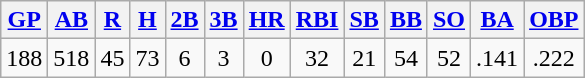<table class="wikitable">
<tr>
<th><a href='#'>GP</a></th>
<th><a href='#'>AB</a></th>
<th><a href='#'>R</a></th>
<th><a href='#'>H</a></th>
<th><a href='#'>2B</a></th>
<th><a href='#'>3B</a></th>
<th><a href='#'>HR</a></th>
<th><a href='#'>RBI</a></th>
<th><a href='#'>SB</a></th>
<th><a href='#'>BB</a></th>
<th><a href='#'>SO</a></th>
<th><a href='#'>BA</a></th>
<th><a href='#'>OBP</a></th>
</tr>
<tr align=center>
<td>188</td>
<td>518</td>
<td>45</td>
<td>73</td>
<td>6</td>
<td>3</td>
<td>0</td>
<td>32</td>
<td>21</td>
<td>54</td>
<td>52</td>
<td>.141</td>
<td>.222</td>
</tr>
</table>
